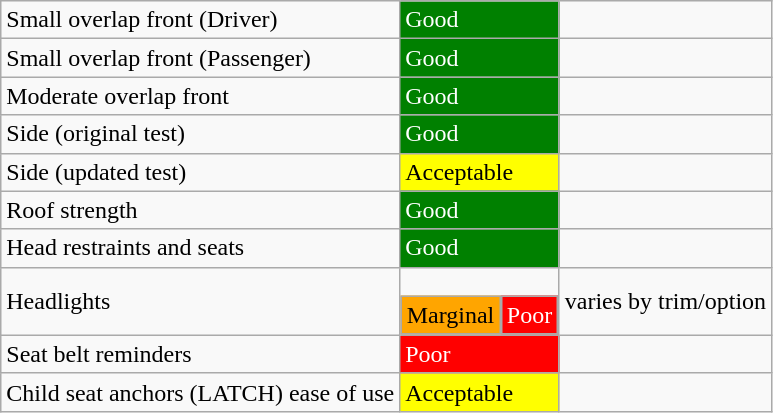<table class="wikitable">
<tr>
<td>Small overlap front (Driver)</td>
<td style="color:white;background: green">Good</td>
<td></td>
</tr>
<tr>
<td>Small overlap front (Passenger)</td>
<td style="color:white;background: green">Good</td>
<td></td>
</tr>
<tr>
<td>Moderate overlap front</td>
<td style="color:white;background: green">Good</td>
<td></td>
</tr>
<tr>
<td>Side (original test)</td>
<td style="color:white;background: green">Good</td>
<td></td>
</tr>
<tr>
<td>Side (updated test)</td>
<td style="background: yellow">Acceptable</td>
<td></td>
</tr>
<tr>
<td>Roof strength</td>
<td style="color:white;background: green">Good</td>
<td></td>
</tr>
<tr>
<td>Head restraints and seats</td>
<td style="color:white;background: green">Good</td>
<td></td>
</tr>
<tr>
<td>Headlights</td>
<td style="margin:0;padding:0"><br><table border=0 cellspacing=0>
<tr>
<td style="background: orange">Marginal</td>
<td style="color:white;background: red">Poor</td>
</tr>
</table>
</td>
<td>varies by trim/option</td>
</tr>
<tr>
<td>Seat belt reminders</td>
<td style="color:white;background: red">Poor</td>
<td></td>
</tr>
<tr>
<td>Child seat anchors (LATCH) ease of use</td>
<td style="background: yellow">Acceptable</td>
<td></td>
</tr>
</table>
